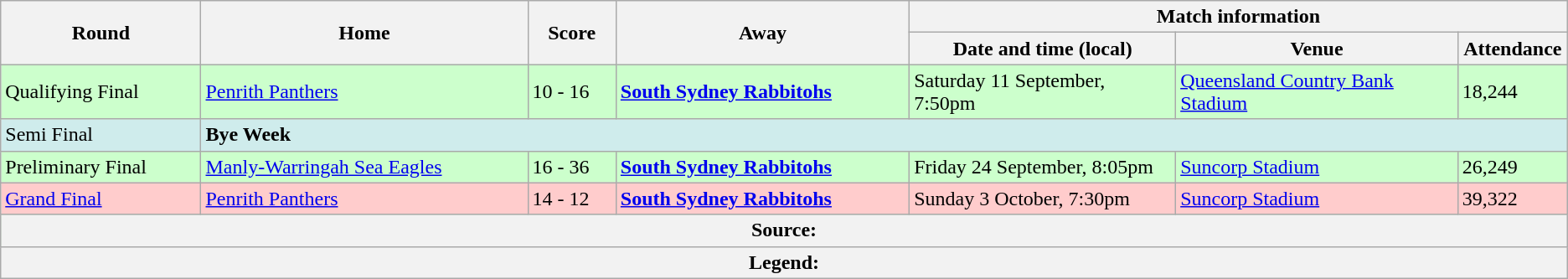<table class="wikitable">
<tr>
<th rowspan="2">Round</th>
<th rowspan="2">Home</th>
<th rowspan="2">Score</th>
<th rowspan="2">Away</th>
<th colspan="5">Match information</th>
</tr>
<tr>
<th width="17%">Date and time (local)</th>
<th width="18%">Venue</th>
<th width="7%">Attendance</th>
</tr>
<tr style="background:#cfc;">
<td>Qualifying Final</td>
<td> <a href='#'>Penrith Panthers</a></td>
<td>10 - 16</td>
<td><strong> <a href='#'>South Sydney Rabbitohs</a></strong></td>
<td>Saturday 11 September, 7:50pm</td>
<td><a href='#'>Queensland Country Bank Stadium</a></td>
<td>18,244</td>
</tr>
<tr style="background:#cfecec;">
<td>Semi Final</td>
<td colspan="7" align="left"><strong>Bye Week</strong></td>
</tr>
<tr style="background:#cfc;">
<td>Preliminary Final</td>
<td> <a href='#'>Manly-Warringah Sea Eagles</a></td>
<td>16 - 36</td>
<td><strong> <a href='#'>South Sydney Rabbitohs</a></strong></td>
<td>Friday 24 September, 8:05pm</td>
<td><a href='#'>Suncorp Stadium</a></td>
<td>26,249</td>
</tr>
<tr style="background:#fcc;">
<td><a href='#'>Grand Final</a></td>
<td> <a href='#'>Penrith Panthers</a></td>
<td>14 - 12</td>
<td><strong> <a href='#'>South Sydney Rabbitohs</a></strong></td>
<td>Sunday 3 October, 7:30pm</td>
<td><a href='#'>Suncorp Stadium</a></td>
<td>39,322</td>
</tr>
<tr style="background:#cfc;">
<th colspan="7">Source:</th>
</tr>
<tr>
<th colspan="7"><strong>Legend</strong>:    </th>
</tr>
</table>
